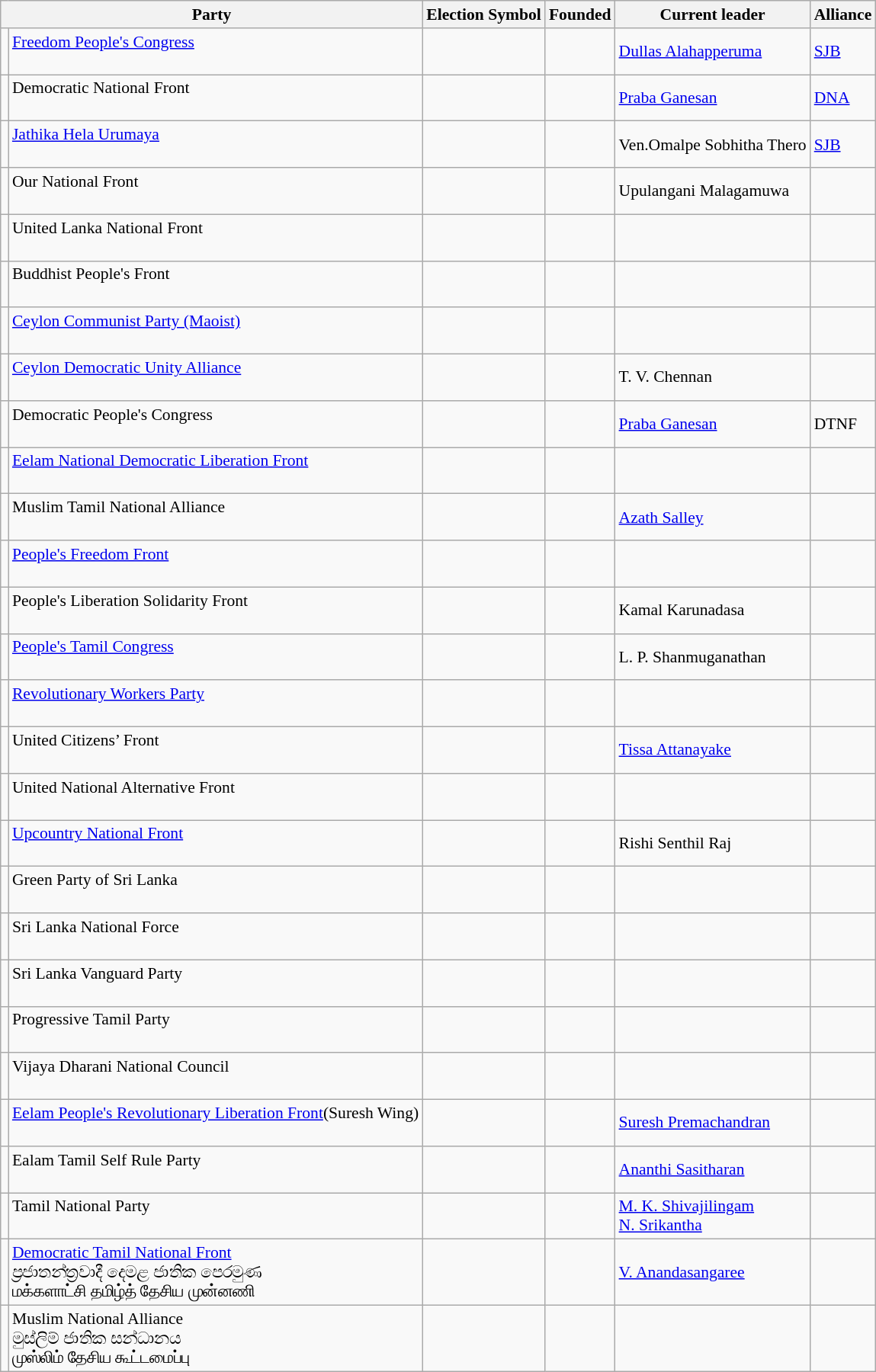<table class="wikitable sortable" style="font-size: 90%;">
<tr>
<th align="left" colspan="2">Party</th>
<th>Election Symbol</th>
<th>Founded</th>
<th>Current leader</th>
<th>Alliance</th>
</tr>
<tr>
<td bgcolor=></td>
<td><a href='#'>Freedom People's Congress</a><br><br></td>
<td></td>
<td></td>
<td><a href='#'>Dullas Alahapperuma</a></td>
<td><a href='#'>SJB</a></td>
</tr>
<tr>
<td bgcolor=></td>
<td>Democratic National Front<br><br></td>
<td></td>
<td></td>
<td><a href='#'>Praba Ganesan</a></td>
<td><a href='#'>DNA</a></td>
</tr>
<tr>
<td bgcolor=></td>
<td><a href='#'>Jathika Hela Urumaya</a><br><br></td>
<td></td>
<td></td>
<td>Ven.Omalpe Sobhitha Thero</td>
<td><a href='#'>SJB</a></td>
</tr>
<tr>
<td bgcolor=></td>
<td>Our National Front<br><br></td>
<td></td>
<td align=left></td>
<td>Upulangani Malagamuwa</td>
<td></td>
</tr>
<tr>
<td bgcolor=></td>
<td>United Lanka National Front<br><br></td>
<td></td>
<td></td>
<td></td>
<td></td>
</tr>
<tr>
<td bgcolor=></td>
<td>Buddhist People's Front<br><br></td>
<td></td>
<td></td>
<td></td>
<td></td>
</tr>
<tr>
<td bgcolor=></td>
<td><a href='#'>Ceylon Communist Party (Maoist)</a><br><br></td>
<td></td>
<td align=left></td>
<td></td>
<td></td>
</tr>
<tr>
<td bgcolor=></td>
<td><a href='#'>Ceylon Democratic Unity Alliance</a><br><br></td>
<td></td>
<td align=left></td>
<td>T. V. Chennan</td>
<td></td>
</tr>
<tr>
<td bgcolor=></td>
<td>Democratic People's Congress<br><br></td>
<td></td>
<td></td>
<td><a href='#'>Praba Ganesan</a></td>
<td align=left>DTNF</td>
</tr>
<tr>
<td bgcolor=></td>
<td><a href='#'>Eelam National Democratic Liberation Front</a><br><br></td>
<td></td>
<td align=left></td>
<td></td>
<td></td>
</tr>
<tr>
<td bgcolor=></td>
<td>Muslim Tamil National Alliance<br><br></td>
<td></td>
<td></td>
<td><a href='#'>Azath Salley</a></td>
<td></td>
</tr>
<tr>
<td bgcolor=></td>
<td><a href='#'>People's Freedom Front</a><br><br></td>
<td></td>
<td align=left></td>
<td></td>
<td></td>
</tr>
<tr>
<td bgcolor=></td>
<td>People's Liberation Solidarity Front<br><br></td>
<td></td>
<td align=left></td>
<td>Kamal Karunadasa</td>
<td></td>
</tr>
<tr>
<td bgcolor=></td>
<td><a href='#'>People's Tamil Congress</a><br><br></td>
<td></td>
<td></td>
<td>L. P. Shanmuganathan</td>
<td></td>
</tr>
<tr>
<td bgcolor=></td>
<td><a href='#'>Revolutionary Workers Party</a><br><br></td>
<td></td>
<td align=left></td>
<td></td>
<td></td>
</tr>
<tr>
<td bgcolor=></td>
<td>United Citizens’ Front<br><br></td>
<td></td>
<td></td>
<td><a href='#'>Tissa Attanayake</a></td>
<td></td>
</tr>
<tr>
<td bgcolor=></td>
<td>United National Alternative Front<br><br></td>
<td></td>
<td align=left></td>
<td></td>
<td></td>
</tr>
<tr>
<td bgcolor=></td>
<td><a href='#'>Upcountry National Front</a><br><br></td>
<td></td>
<td align=left></td>
<td>Rishi Senthil Raj</td>
<td></td>
</tr>
<tr>
<td bgcolor=></td>
<td>Green Party of Sri Lanka<br><br></td>
<td></td>
<td></td>
<td></td>
<td></td>
</tr>
<tr>
<td bgcolor=></td>
<td>Sri Lanka National Force<br><br></td>
<td></td>
<td></td>
<td></td>
<td></td>
</tr>
<tr>
<td bgcolor=></td>
<td>Sri Lanka Vanguard Party<br><br></td>
<td></td>
<td></td>
<td></td>
<td></td>
</tr>
<tr>
<td bgcolor=></td>
<td>Progressive Tamil Party<br><br></td>
<td></td>
<td></td>
<td></td>
<td></td>
</tr>
<tr>
<td bgcolor=></td>
<td>Vijaya Dharani National Council<br><br></td>
<td></td>
<td></td>
<td></td>
<td></td>
</tr>
<tr>
<td bgcolor=></td>
<td><a href='#'>Eelam People's Revolutionary Liberation Front</a>(Suresh Wing)<br><br></td>
<td></td>
<td align=left></td>
<td><a href='#'>Suresh Premachandran</a></td>
<td></td>
</tr>
<tr>
<td bgcolor=></td>
<td>Ealam Tamil Self Rule Party<br><br></td>
<td></td>
<td></td>
<td><a href='#'>Ananthi Sasitharan</a></td>
<td></td>
</tr>
<tr>
<td bgcolor=></td>
<td>Tamil National Party<br><br></td>
<td></td>
<td></td>
<td><a href='#'>M. K. Shivajilingam</a><br><a href='#'>N. Srikantha</a></td>
<td></td>
</tr>
<tr>
<td bgcolor=></td>
<td><a href='#'>Democratic Tamil National Front</a><br>ප්‍රජාතන්ත්‍රවාදී දෙමළ ජාතික පෙරමුණ<br>மக்களாட்சி தமிழ்த் தேசிய முன்னணி</td>
<td></td>
<td align="center"></td>
<td><a href='#'>V. Anandasangaree</a></td>
<td></td>
</tr>
<tr>
<td bgcolor=></td>
<td>Muslim National Alliance<br>මුස්ලිම් ජාතික සන්ධානය<br>முஸ்லிம் தேசிய கூட்டமைப்பு</td>
<td></td>
<td></td>
<td></td>
<td></td>
</tr>
</table>
